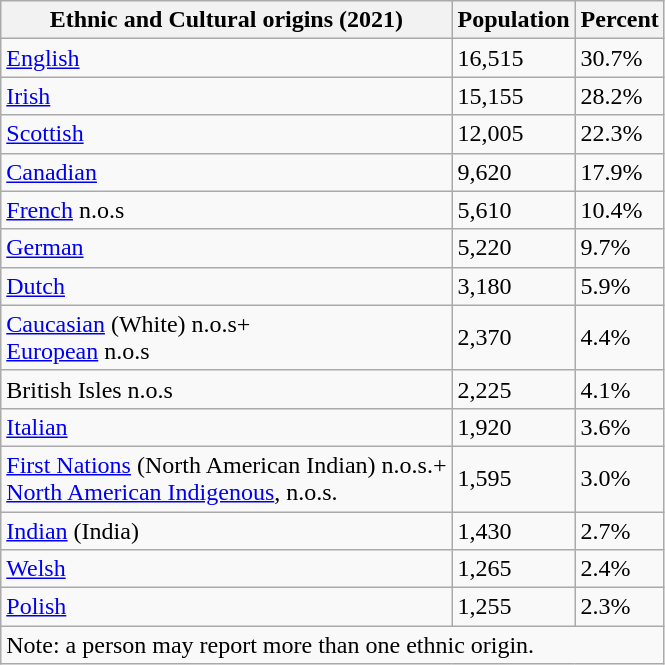<table class="wikitable">
<tr>
<th>Ethnic and Cultural origins (2021)</th>
<th>Population</th>
<th>Percent</th>
</tr>
<tr>
<td><a href='#'>English</a></td>
<td>16,515</td>
<td>30.7%</td>
</tr>
<tr>
<td><a href='#'>Irish</a></td>
<td>15,155</td>
<td>28.2%</td>
</tr>
<tr>
<td><a href='#'>Scottish</a></td>
<td>12,005</td>
<td>22.3%</td>
</tr>
<tr>
<td><a href='#'>Canadian</a></td>
<td>9,620</td>
<td>17.9%</td>
</tr>
<tr>
<td><a href='#'>French</a> n.o.s</td>
<td>5,610</td>
<td>10.4%</td>
</tr>
<tr>
<td><a href='#'>German</a></td>
<td>5,220</td>
<td>9.7%</td>
</tr>
<tr>
<td><a href='#'>Dutch</a></td>
<td>3,180</td>
<td>5.9%</td>
</tr>
<tr>
<td><a href='#'>Caucasian</a> (White) n.o.s+<br><a href='#'>European</a> n.o.s</td>
<td>2,370</td>
<td>4.4%</td>
</tr>
<tr>
<td>British Isles n.o.s</td>
<td>2,225</td>
<td>4.1%</td>
</tr>
<tr>
<td><a href='#'>Italian</a></td>
<td>1,920</td>
<td>3.6%</td>
</tr>
<tr>
<td><a href='#'>First Nations</a> (North American Indian) n.o.s.+<br><a href='#'>North American Indigenous</a>, n.o.s.</td>
<td>1,595</td>
<td>3.0%</td>
</tr>
<tr>
<td><a href='#'>Indian</a> (India)</td>
<td>1,430</td>
<td>2.7%</td>
</tr>
<tr>
<td><a href='#'>Welsh</a></td>
<td>1,265</td>
<td>2.4%</td>
</tr>
<tr>
<td><a href='#'>Polish</a></td>
<td>1,255</td>
<td>2.3%</td>
</tr>
<tr>
<td colspan="3">Note: a person may report more than one ethnic origin.</td>
</tr>
</table>
